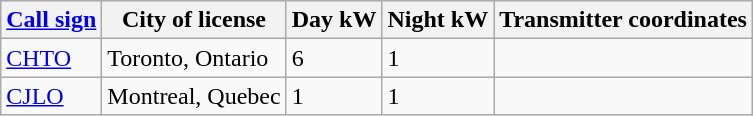<table class="wikitable sortable">
<tr>
<th><a href='#'>Call sign</a></th>
<th>City of license</th>
<th>Day kW</th>
<th>Night kW</th>
<th>Transmitter coordinates</th>
</tr>
<tr>
<td><a href='#'>CHTO</a></td>
<td>Toronto, Ontario</td>
<td>6</td>
<td>1</td>
<td></td>
</tr>
<tr>
<td><a href='#'>CJLO</a></td>
<td>Montreal, Quebec</td>
<td>1</td>
<td>1</td>
<td></td>
</tr>
</table>
